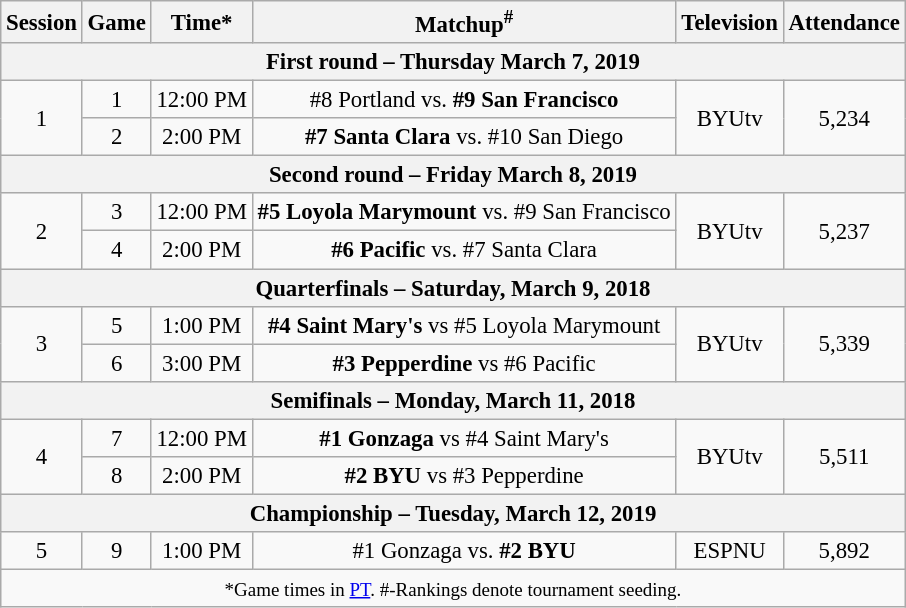<table class="wikitable" style="font-size: 95%;text-align:center">
<tr>
<th>Session</th>
<th>Game</th>
<th>Time*</th>
<th>Matchup<sup>#</sup></th>
<th>Television</th>
<th>Attendance</th>
</tr>
<tr>
<th colspan=6>First round – Thursday March 7, 2019</th>
</tr>
<tr>
<td rowspan=2>1</td>
<td>1</td>
<td>12:00 PM</td>
<td>#8 Portland vs. <strong>#9 San Francisco</strong></td>
<td rowspan=2 style="text-align:center;">BYUtv</td>
<td rowspan=2>5,234</td>
</tr>
<tr>
<td>2</td>
<td>2:00 PM</td>
<td><strong>#7 Santa Clara</strong> vs. #10 San Diego</td>
</tr>
<tr>
<th colspan=6>Second round – Friday March 8, 2019</th>
</tr>
<tr>
<td rowspan=2>2</td>
<td>3</td>
<td>12:00 PM</td>
<td><strong>#5 Loyola Marymount</strong> vs. #9 San Francisco</td>
<td rowspan=2 style="text-align:center;">BYUtv</td>
<td rowspan=2>5,237</td>
</tr>
<tr>
<td>4</td>
<td>2:00 PM</td>
<td><strong>#6 Pacific</strong> vs. #7 Santa Clara</td>
</tr>
<tr>
<th colspan=6>Quarterfinals – Saturday, March 9, 2018</th>
</tr>
<tr>
<td rowspan=2>3</td>
<td>5</td>
<td>1:00 PM</td>
<td><strong>#4 Saint Mary's</strong> vs #5 Loyola Marymount</td>
<td rowspan=2 style="text-align:center;">BYUtv</td>
<td rowspan=2 style="text-align:center;">5,339</td>
</tr>
<tr>
<td>6</td>
<td>3:00 PM</td>
<td><strong>#3 Pepperdine</strong> vs #6 Pacific</td>
</tr>
<tr>
<th colspan=6>Semifinals – Monday, March 11, 2018</th>
</tr>
<tr>
<td rowspan=2>4</td>
<td>7</td>
<td>12:00 PM</td>
<td><strong>#1 Gonzaga</strong> vs #4 Saint Mary's</td>
<td rowspan=2 style="text-align:center;">BYUtv</td>
<td rowspan=2 style="text-align:center;">5,511</td>
</tr>
<tr>
<td>8</td>
<td>2:00 PM</td>
<td><strong>#2 BYU</strong> vs #3 Pepperdine</td>
</tr>
<tr>
<th colspan=6>Championship – Tuesday, March 12, 2019</th>
</tr>
<tr>
<td>5</td>
<td>9</td>
<td>1:00 PM</td>
<td>#1 Gonzaga vs. <strong>#2 BYU</strong></td>
<td rowspan=1 style="text-align:center;">ESPNU</td>
<td rowspan=1 style="text-align:center;">5,892</td>
</tr>
<tr>
<td colspan=6><small>*Game times in <a href='#'>PT</a>. #-Rankings denote tournament seeding.</small></td>
</tr>
</table>
